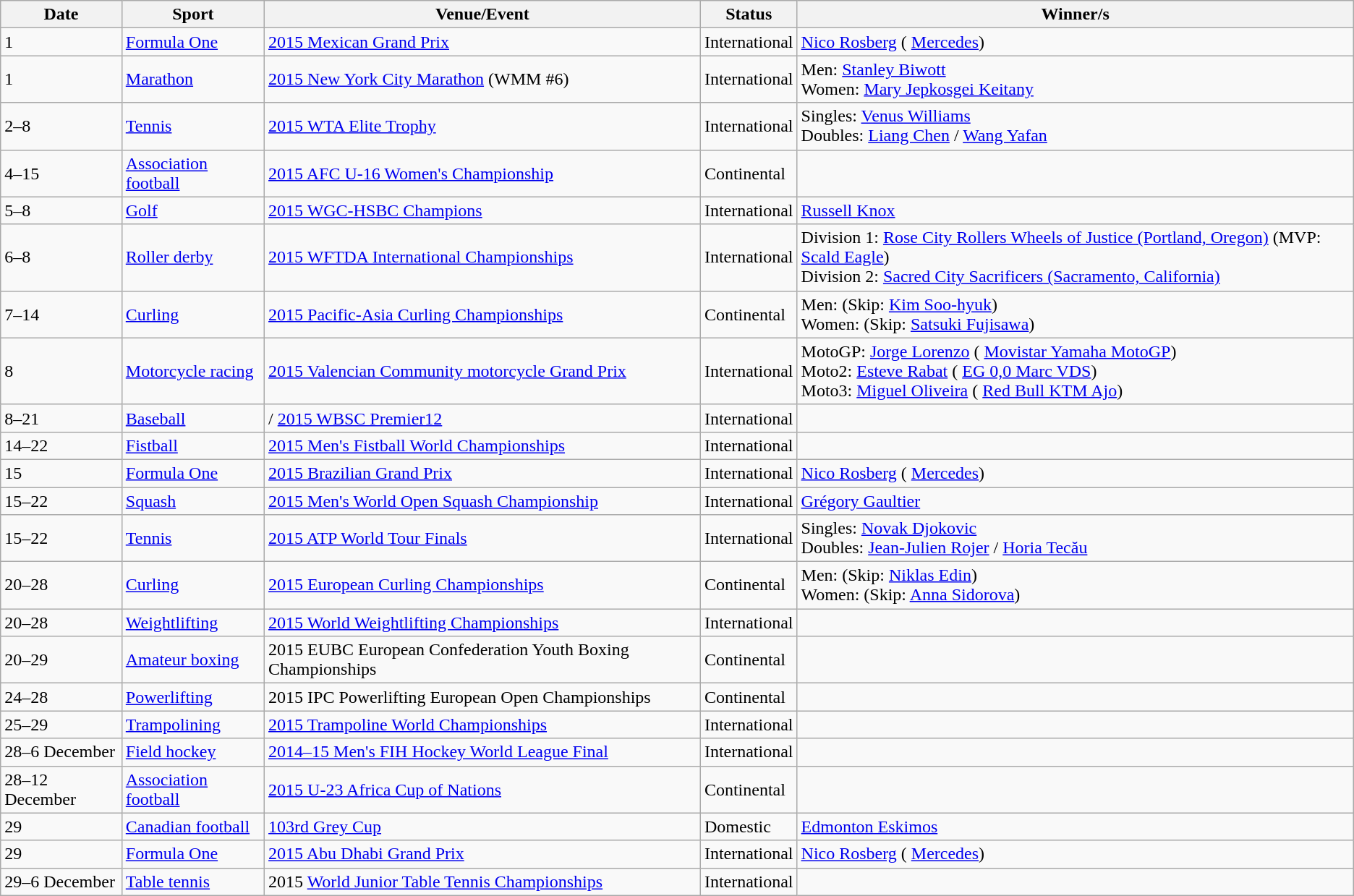<table class="wikitable sortable">
<tr>
<th>Date</th>
<th>Sport</th>
<th>Venue/Event</th>
<th>Status</th>
<th>Winner/s</th>
</tr>
<tr>
<td>1</td>
<td><a href='#'>Formula One</a></td>
<td> <a href='#'>2015 Mexican Grand Prix</a></td>
<td>International</td>
<td> <a href='#'>Nico Rosberg</a> ( <a href='#'>Mercedes</a>)</td>
</tr>
<tr>
<td>1</td>
<td><a href='#'>Marathon</a></td>
<td> <a href='#'>2015 New York City Marathon</a> (WMM #6)</td>
<td>International</td>
<td>Men:  <a href='#'>Stanley Biwott</a><br>Women:  <a href='#'>Mary Jepkosgei Keitany</a></td>
</tr>
<tr>
<td>2–8</td>
<td><a href='#'>Tennis</a></td>
<td> <a href='#'>2015 WTA Elite Trophy</a></td>
<td>International</td>
<td>Singles:  <a href='#'>Venus Williams</a><br>Doubles:  <a href='#'>Liang Chen</a> /  <a href='#'>Wang Yafan</a></td>
</tr>
<tr>
<td>4–15</td>
<td><a href='#'>Association football</a></td>
<td> <a href='#'>2015 AFC U-16 Women's Championship</a></td>
<td>Continental</td>
<td></td>
</tr>
<tr>
<td>5–8</td>
<td><a href='#'>Golf</a></td>
<td> <a href='#'>2015 WGC-HSBC Champions</a></td>
<td>International</td>
<td> <a href='#'>Russell Knox</a></td>
</tr>
<tr>
<td>6–8</td>
<td><a href='#'>Roller derby</a></td>
<td> <a href='#'>2015 WFTDA International Championships</a></td>
<td>International</td>
<td> Division 1: <a href='#'>Rose City Rollers Wheels of Justice (Portland, Oregon)</a> (MVP: <a href='#'>Scald Eagle</a>) <br>  Division 2: <a href='#'>Sacred City Sacrificers (Sacramento, California)</a></td>
</tr>
<tr>
<td>7–14</td>
<td><a href='#'>Curling</a></td>
<td> <a href='#'>2015 Pacific-Asia Curling Championships</a></td>
<td>Continental</td>
<td>Men:  (Skip: <a href='#'>Kim Soo-hyuk</a>)<br>Women:  (Skip: <a href='#'>Satsuki Fujisawa</a>)</td>
</tr>
<tr>
<td>8</td>
<td><a href='#'>Motorcycle racing</a></td>
<td> <a href='#'>2015 Valencian Community motorcycle Grand Prix</a></td>
<td>International</td>
<td>MotoGP:  <a href='#'>Jorge Lorenzo</a> ( <a href='#'>Movistar Yamaha MotoGP</a>)<br>Moto2:  <a href='#'>Esteve Rabat</a> ( <a href='#'>EG 0,0 Marc VDS</a>)<br>Moto3:  <a href='#'>Miguel Oliveira</a> ( <a href='#'>Red Bull KTM Ajo</a>)</td>
</tr>
<tr>
<td>8–21</td>
<td><a href='#'>Baseball</a></td>
<td>/ <a href='#'>2015 WBSC Premier12</a></td>
<td>International</td>
<td></td>
</tr>
<tr>
<td>14–22</td>
<td><a href='#'>Fistball</a></td>
<td> <a href='#'>2015 Men's Fistball World Championships</a></td>
<td>International</td>
<td></td>
</tr>
<tr>
<td>15</td>
<td><a href='#'>Formula One</a></td>
<td> <a href='#'>2015 Brazilian Grand Prix</a></td>
<td>International</td>
<td> <a href='#'>Nico Rosberg</a> ( <a href='#'>Mercedes</a>)</td>
</tr>
<tr>
<td>15–22</td>
<td><a href='#'>Squash</a></td>
<td> <a href='#'>2015 Men's World Open Squash Championship</a></td>
<td>International</td>
<td> <a href='#'>Grégory Gaultier</a></td>
</tr>
<tr>
<td>15–22</td>
<td><a href='#'>Tennis</a></td>
<td> <a href='#'>2015 ATP World Tour Finals</a></td>
<td>International</td>
<td>Singles:  <a href='#'>Novak Djokovic</a><br>Doubles:  <a href='#'>Jean-Julien Rojer</a> /  <a href='#'>Horia Tecău</a></td>
</tr>
<tr>
<td>20–28</td>
<td><a href='#'>Curling</a></td>
<td> <a href='#'>2015 European Curling Championships</a></td>
<td>Continental</td>
<td>Men:  (Skip: <a href='#'>Niklas Edin</a>)<br>Women:  (Skip: <a href='#'>Anna Sidorova</a>)</td>
</tr>
<tr>
<td>20–28</td>
<td><a href='#'>Weightlifting</a></td>
<td> <a href='#'>2015 World Weightlifting Championships</a></td>
<td>International</td>
<td></td>
</tr>
<tr>
<td>20–29</td>
<td><a href='#'>Amateur boxing</a></td>
<td> 2015 EUBC European Confederation Youth Boxing Championships</td>
<td>Continental</td>
<td></td>
</tr>
<tr>
<td>24–28</td>
<td><a href='#'>Powerlifting</a></td>
<td> 2015 IPC Powerlifting European Open Championships</td>
<td>Continental</td>
<td></td>
</tr>
<tr>
<td>25–29</td>
<td><a href='#'>Trampolining</a></td>
<td> <a href='#'>2015 Trampoline World Championships</a></td>
<td>International</td>
<td></td>
</tr>
<tr>
<td>28–6 December</td>
<td><a href='#'>Field hockey</a></td>
<td> <a href='#'>2014–15 Men's FIH Hockey World League Final</a></td>
<td>International</td>
<td></td>
</tr>
<tr>
<td>28–12 December</td>
<td><a href='#'>Association football</a></td>
<td> <a href='#'>2015 U-23 Africa Cup of Nations</a></td>
<td>Continental</td>
<td></td>
</tr>
<tr>
<td>29</td>
<td><a href='#'>Canadian football</a></td>
<td> <a href='#'>103rd Grey Cup</a></td>
<td>Domestic</td>
<td> <a href='#'>Edmonton Eskimos</a></td>
</tr>
<tr>
<td>29</td>
<td><a href='#'>Formula One</a></td>
<td> <a href='#'>2015 Abu Dhabi Grand Prix</a></td>
<td>International</td>
<td> <a href='#'>Nico Rosberg</a> ( <a href='#'>Mercedes</a>)</td>
</tr>
<tr>
<td>29–6 December</td>
<td><a href='#'>Table tennis</a></td>
<td> 2015 <a href='#'>World Junior Table Tennis Championships</a></td>
<td>International</td>
<td></td>
</tr>
</table>
